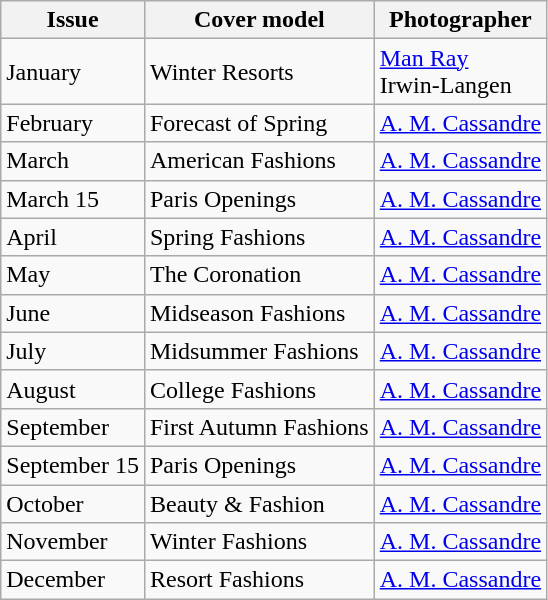<table class="sortable wikitable">
<tr>
<th>Issue</th>
<th>Cover model</th>
<th>Photographer</th>
</tr>
<tr>
<td>January</td>
<td>Winter Resorts</td>
<td><a href='#'>Man Ray</a> <br> Irwin-Langen</td>
</tr>
<tr>
<td>February</td>
<td>Forecast of Spring</td>
<td><a href='#'>A. M. Cassandre</a></td>
</tr>
<tr>
<td>March</td>
<td>American Fashions</td>
<td><a href='#'>A. M. Cassandre</a></td>
</tr>
<tr>
<td>March 15</td>
<td>Paris Openings</td>
<td><a href='#'>A. M. Cassandre</a></td>
</tr>
<tr>
<td>April</td>
<td>Spring Fashions</td>
<td><a href='#'>A. M. Cassandre</a></td>
</tr>
<tr>
<td>May</td>
<td>The Coronation</td>
<td><a href='#'>A. M. Cassandre</a></td>
</tr>
<tr>
<td>June</td>
<td>Midseason Fashions</td>
<td><a href='#'>A. M. Cassandre</a></td>
</tr>
<tr>
<td>July</td>
<td>Midsummer Fashions</td>
<td><a href='#'>A. M. Cassandre</a></td>
</tr>
<tr>
<td>August</td>
<td>College Fashions</td>
<td><a href='#'>A. M. Cassandre</a></td>
</tr>
<tr>
<td>September</td>
<td>First Autumn Fashions</td>
<td><a href='#'>A. M. Cassandre</a></td>
</tr>
<tr>
<td>September 15</td>
<td>Paris Openings</td>
<td><a href='#'>A. M. Cassandre</a></td>
</tr>
<tr>
<td>October</td>
<td>Beauty & Fashion</td>
<td><a href='#'>A. M. Cassandre</a></td>
</tr>
<tr>
<td>November</td>
<td>Winter Fashions</td>
<td><a href='#'>A. M. Cassandre</a></td>
</tr>
<tr>
<td>December</td>
<td>Resort Fashions</td>
<td><a href='#'>A. M. Cassandre</a></td>
</tr>
</table>
